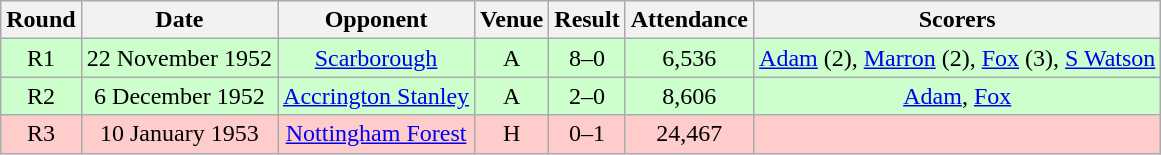<table class="wikitable" style="font-size:100%; text-align:center">
<tr>
<th>Round</th>
<th>Date</th>
<th>Opponent</th>
<th>Venue</th>
<th>Result</th>
<th>Attendance</th>
<th>Scorers</th>
</tr>
<tr style="background-color: #CCFFCC;">
<td>R1</td>
<td>22 November 1952</td>
<td><a href='#'>Scarborough</a></td>
<td>A</td>
<td>8–0</td>
<td>6,536</td>
<td><a href='#'>Adam</a> (2), <a href='#'>Marron</a> (2), <a href='#'>Fox</a> (3), <a href='#'>S Watson</a></td>
</tr>
<tr style="background-color: #CCFFCC;">
<td>R2</td>
<td>6 December 1952</td>
<td><a href='#'>Accrington Stanley</a></td>
<td>A</td>
<td>2–0</td>
<td>8,606</td>
<td><a href='#'>Adam</a>, <a href='#'>Fox</a></td>
</tr>
<tr style="background-color: #FFCCCC;">
<td>R3</td>
<td>10 January 1953</td>
<td><a href='#'>Nottingham Forest</a></td>
<td>H</td>
<td>0–1</td>
<td>24,467</td>
<td></td>
</tr>
</table>
